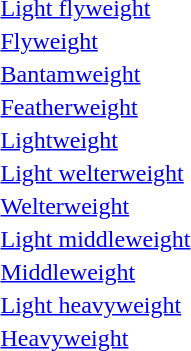<table>
<tr valign="top">
<td rowspan=2><a href='#'>Light flyweight</a><br></td>
<td rowspan=2></td>
<td rowspan=2></td>
<td></td>
</tr>
<tr>
<td></td>
</tr>
<tr valign="top">
<td rowspan=2><a href='#'>Flyweight</a><br></td>
<td rowspan=2></td>
<td rowspan=2></td>
<td></td>
</tr>
<tr>
<td></td>
</tr>
<tr valign="top">
<td rowspan=2><a href='#'>Bantamweight</a><br></td>
<td rowspan=2></td>
<td rowspan=2></td>
<td></td>
</tr>
<tr>
<td></td>
</tr>
<tr valign="top">
<td rowspan=2><a href='#'>Featherweight</a><br></td>
<td rowspan=2></td>
<td rowspan=2></td>
<td></td>
</tr>
<tr>
<td></td>
</tr>
<tr valign="top">
<td rowspan=2><a href='#'>Lightweight</a><br></td>
<td rowspan=2></td>
<td rowspan=2></td>
<td></td>
</tr>
<tr>
<td></td>
</tr>
<tr valign="top">
<td rowspan=2><a href='#'>Light welterweight</a><br></td>
<td rowspan=2></td>
<td rowspan=2></td>
<td></td>
</tr>
<tr>
<td></td>
</tr>
<tr valign="top">
<td rowspan=2><a href='#'>Welterweight</a><br></td>
<td rowspan=2></td>
<td rowspan=2></td>
<td></td>
</tr>
<tr>
<td></td>
</tr>
<tr valign="top">
<td rowspan=2><a href='#'>Light middleweight</a><br></td>
<td rowspan=2></td>
<td rowspan=2></td>
<td></td>
</tr>
<tr>
<td></td>
</tr>
<tr valign="top">
<td rowspan=2><a href='#'>Middleweight</a><br></td>
<td rowspan=2></td>
<td rowspan=2></td>
<td></td>
</tr>
<tr>
<td></td>
</tr>
<tr valign="top">
<td rowspan=2><a href='#'>Light heavyweight</a><br></td>
<td rowspan=2></td>
<td rowspan=2></td>
<td></td>
</tr>
<tr>
<td></td>
</tr>
<tr valign="top">
<td rowspan=2><a href='#'>Heavyweight</a><br></td>
<td rowspan=2></td>
<td rowspan=2></td>
<td></td>
</tr>
<tr>
<td></td>
</tr>
</table>
